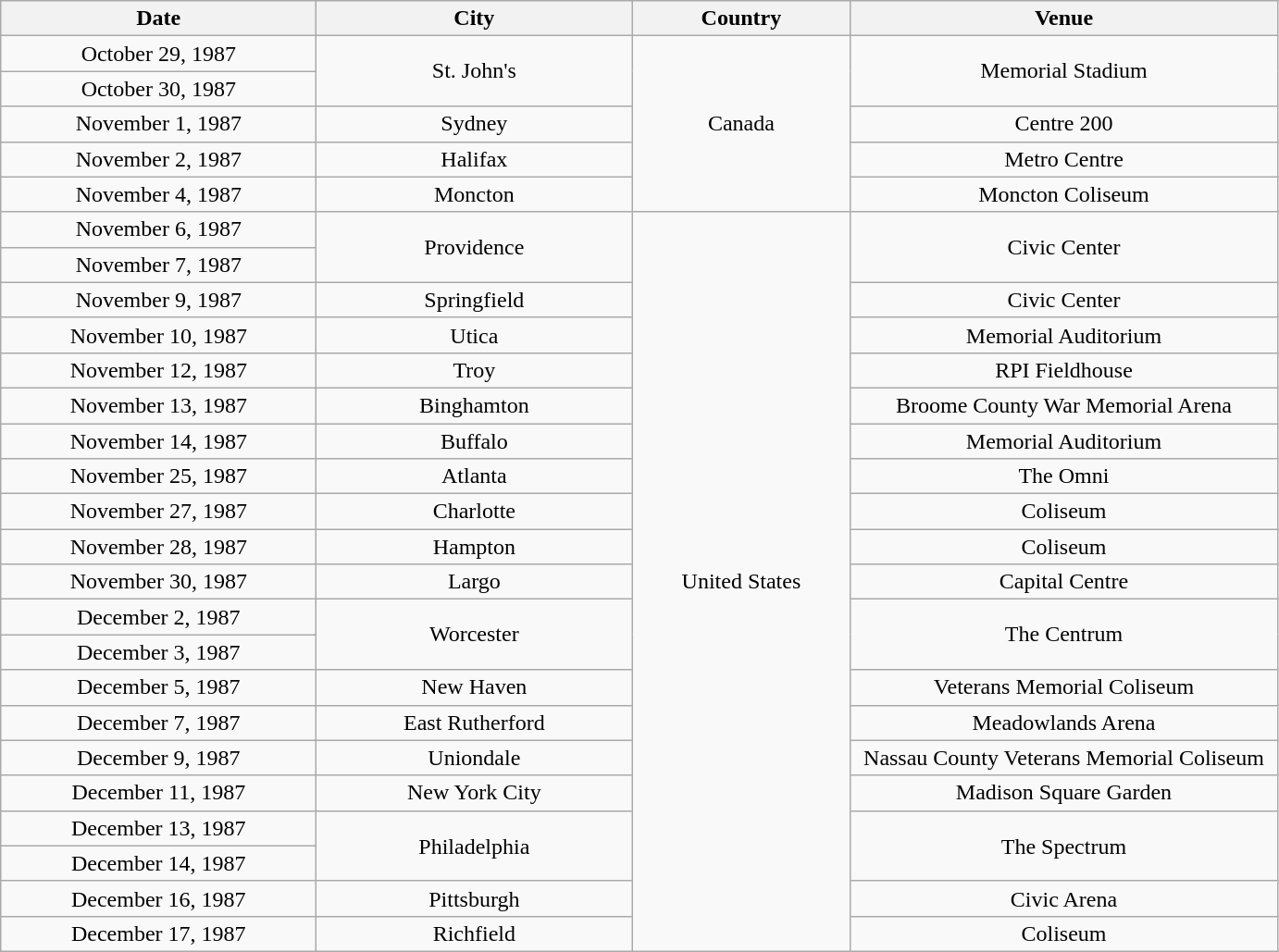<table class="wikitable" style="text-align:center;">
<tr>
<th style="width:220px;">Date</th>
<th style="width:220px;">City</th>
<th style="width:150px;">Country</th>
<th style="width:300px;">Venue</th>
</tr>
<tr>
<td>October 29, 1987</td>
<td rowspan="2">St. John's</td>
<td rowspan="5">Canada</td>
<td rowspan="2">Memorial Stadium</td>
</tr>
<tr>
<td>October 30, 1987</td>
</tr>
<tr>
<td>November 1, 1987</td>
<td>Sydney</td>
<td>Centre 200</td>
</tr>
<tr>
<td>November 2, 1987</td>
<td>Halifax</td>
<td>Metro Centre</td>
</tr>
<tr>
<td>November 4, 1987</td>
<td>Moncton</td>
<td>Moncton Coliseum</td>
</tr>
<tr>
<td>November 6, 1987</td>
<td rowspan="2">Providence</td>
<td rowspan="21">United States</td>
<td rowspan="2">Civic Center</td>
</tr>
<tr>
<td>November 7, 1987</td>
</tr>
<tr>
<td>November 9, 1987</td>
<td>Springfield</td>
<td>Civic Center</td>
</tr>
<tr>
<td>November 10, 1987</td>
<td>Utica</td>
<td>Memorial Auditorium</td>
</tr>
<tr>
<td>November 12, 1987</td>
<td>Troy</td>
<td>RPI Fieldhouse</td>
</tr>
<tr>
<td>November 13, 1987</td>
<td>Binghamton</td>
<td>Broome County War Memorial Arena</td>
</tr>
<tr>
<td>November 14, 1987</td>
<td>Buffalo</td>
<td>Memorial Auditorium</td>
</tr>
<tr>
<td>November 25, 1987</td>
<td>Atlanta</td>
<td>The Omni</td>
</tr>
<tr>
<td>November 27, 1987</td>
<td>Charlotte</td>
<td>Coliseum</td>
</tr>
<tr>
<td>November 28, 1987</td>
<td>Hampton</td>
<td>Coliseum</td>
</tr>
<tr>
<td>November 30, 1987</td>
<td>Largo</td>
<td>Capital Centre</td>
</tr>
<tr>
<td>December 2, 1987</td>
<td rowspan="2">Worcester</td>
<td rowspan="2">The Centrum</td>
</tr>
<tr>
<td>December 3, 1987</td>
</tr>
<tr>
<td>December 5, 1987</td>
<td>New Haven</td>
<td>Veterans Memorial Coliseum</td>
</tr>
<tr>
<td>December 7, 1987</td>
<td>East Rutherford</td>
<td>Meadowlands Arena</td>
</tr>
<tr>
<td>December 9, 1987</td>
<td>Uniondale</td>
<td>Nassau County Veterans Memorial Coliseum</td>
</tr>
<tr>
<td>December 11, 1987</td>
<td>New York City</td>
<td>Madison Square Garden</td>
</tr>
<tr>
<td>December 13, 1987</td>
<td rowspan="2">Philadelphia</td>
<td rowspan="2">The Spectrum</td>
</tr>
<tr>
<td>December 14, 1987</td>
</tr>
<tr>
<td>December 16, 1987</td>
<td>Pittsburgh</td>
<td>Civic Arena</td>
</tr>
<tr>
<td>December 17, 1987</td>
<td>Richfield</td>
<td>Coliseum</td>
</tr>
</table>
